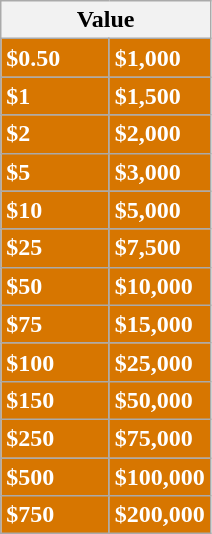<table class="wikitable"  style="color:#fff;">
<tr>
<th colspan="2" style="color:#000;"><strong>Value</strong></th>
</tr>
<tr style="background:#d77600;">
<td style="width:65px; "><strong>$0.50</strong></td>
<td><strong>$1,000</strong></td>
</tr>
<tr style="background:#d77600;">
<td><strong>$1</strong></td>
<td><strong>$1,500</strong></td>
</tr>
<tr style="background:#d77600;">
<td><strong>$2</strong></td>
<td><strong>$2,000</strong></td>
</tr>
<tr style="background:#d77600;">
<td><strong>$5</strong></td>
<td><strong>$3,000</strong></td>
</tr>
<tr style="background:#d77600;">
<td><strong>$10</strong></td>
<td><strong>$5,000</strong></td>
</tr>
<tr style="background:#d77600;">
<td><strong>$25</strong></td>
<td><strong>$7,500</strong></td>
</tr>
<tr style="background:#d77600;">
<td><strong>$50</strong></td>
<td><strong>$10,000</strong></td>
</tr>
<tr style="background:#d77600;">
<td><strong>$75</strong></td>
<td><strong>$15,000</strong></td>
</tr>
<tr style="background:#d77600;">
<td><strong>$100</strong></td>
<td><strong>$25,000</strong></td>
</tr>
<tr style="background:#d77600;">
<td><strong>$150</strong></td>
<td><strong>$50,000</strong></td>
</tr>
<tr style="background:#d77600;">
<td><strong>$250</strong></td>
<td><strong>$75,000</strong></td>
</tr>
<tr style="background:#d77600;">
<td><strong>$500</strong></td>
<td><strong>$100,000</strong></td>
</tr>
<tr style="background:#d77600;">
<td><strong>$750</strong></td>
<td><strong>$200,000</strong></td>
</tr>
</table>
